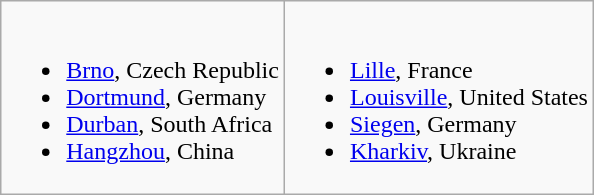<table class="wikitable">
<tr valign="top">
<td><br><ul><li> <a href='#'>Brno</a>, Czech Republic</li><li> <a href='#'>Dortmund</a>, Germany</li><li> <a href='#'>Durban</a>, South Africa</li><li> <a href='#'>Hangzhou</a>, China</li></ul></td>
<td><br><ul><li> <a href='#'>Lille</a>, France</li><li> <a href='#'>Louisville</a>, United States</li><li> <a href='#'>Siegen</a>, Germany</li><li> <a href='#'>Kharkiv</a>, Ukraine</li></ul></td>
</tr>
</table>
